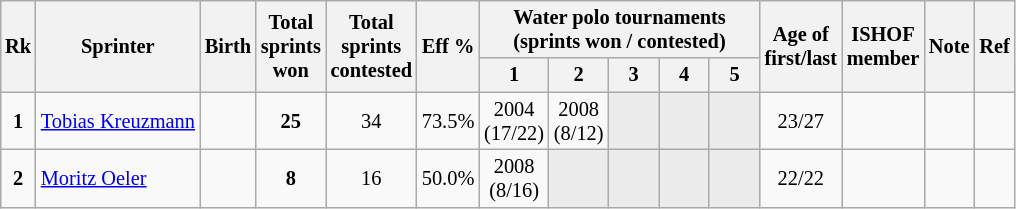<table class="wikitable sortable" style="text-align: center; font-size: 85%; margin-left: 1em;">
<tr>
<th rowspan="2">Rk</th>
<th rowspan="2">Sprinter</th>
<th rowspan="2">Birth</th>
<th rowspan="2">Total<br>sprints<br>won</th>
<th rowspan="2">Total<br>sprints<br>contested</th>
<th rowspan="2">Eff %</th>
<th colspan="5">Water polo tournaments<br>(sprints won / contested)</th>
<th rowspan="2">Age of<br>first/last</th>
<th rowspan="2">ISHOF<br>member</th>
<th rowspan="2">Note</th>
<th rowspan="2" class="unsortable">Ref</th>
</tr>
<tr>
<th>1</th>
<th style="width: 2em;" class="unsortable">2</th>
<th style="width: 2em;" class="unsortable">3</th>
<th style="width: 2em;" class="unsortable">4</th>
<th style="width: 2em;" class="unsortable">5</th>
</tr>
<tr>
<td><strong>1</strong></td>
<td style="text-align: left;" data-sort-value="Kreuzmann, Tobias"><a href='#'>Tobias Kreuzmann</a></td>
<td></td>
<td><strong>25</strong></td>
<td>34</td>
<td>73.5%</td>
<td>2004<br>(17/22)</td>
<td>2008<br>(8/12)</td>
<td style="background-color: #ececec;"></td>
<td style="background-color: #ececec;"></td>
<td style="background-color: #ececec;"></td>
<td>23/27</td>
<td></td>
<td style="text-align: left;"></td>
<td></td>
</tr>
<tr>
<td><strong>2</strong></td>
<td style="text-align: left;" data-sort-value="Oeler, Moritz"><a href='#'>Moritz Oeler</a></td>
<td></td>
<td><strong>8</strong></td>
<td>16</td>
<td>50.0%</td>
<td>2008<br>(8/16)</td>
<td style="background-color: #ececec;"></td>
<td style="background-color: #ececec;"></td>
<td style="background-color: #ececec;"></td>
<td style="background-color: #ececec;"></td>
<td>22/22</td>
<td></td>
<td style="text-align: left;"></td>
<td></td>
</tr>
</table>
